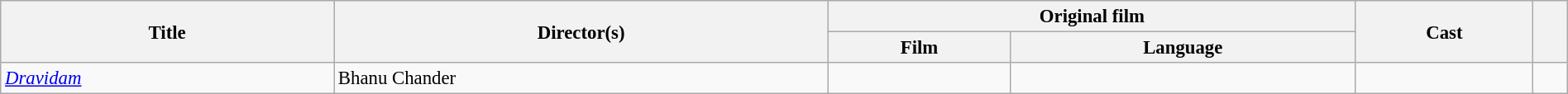<table class="wikitable sortable"  style="width:100%; font-size:95%;">
<tr>
<th scope="col" rowspan="2">Title</th>
<th scope="col" rowspan="2">Director(s)</th>
<th scope="col" colspan="2">Original film</th>
<th scope="col" rowspan="2">Cast</th>
<th scope="col" rowspan="2" class="unsortable"></th>
</tr>
<tr>
<th scope="col">Film</th>
<th scope="col">Language</th>
</tr>
<tr>
<td><em><a href='#'>Dravidam</a></em></td>
<td>Bhanu Chander</td>
<td></td>
<td></td>
<td></td>
<td></td>
</tr>
</table>
